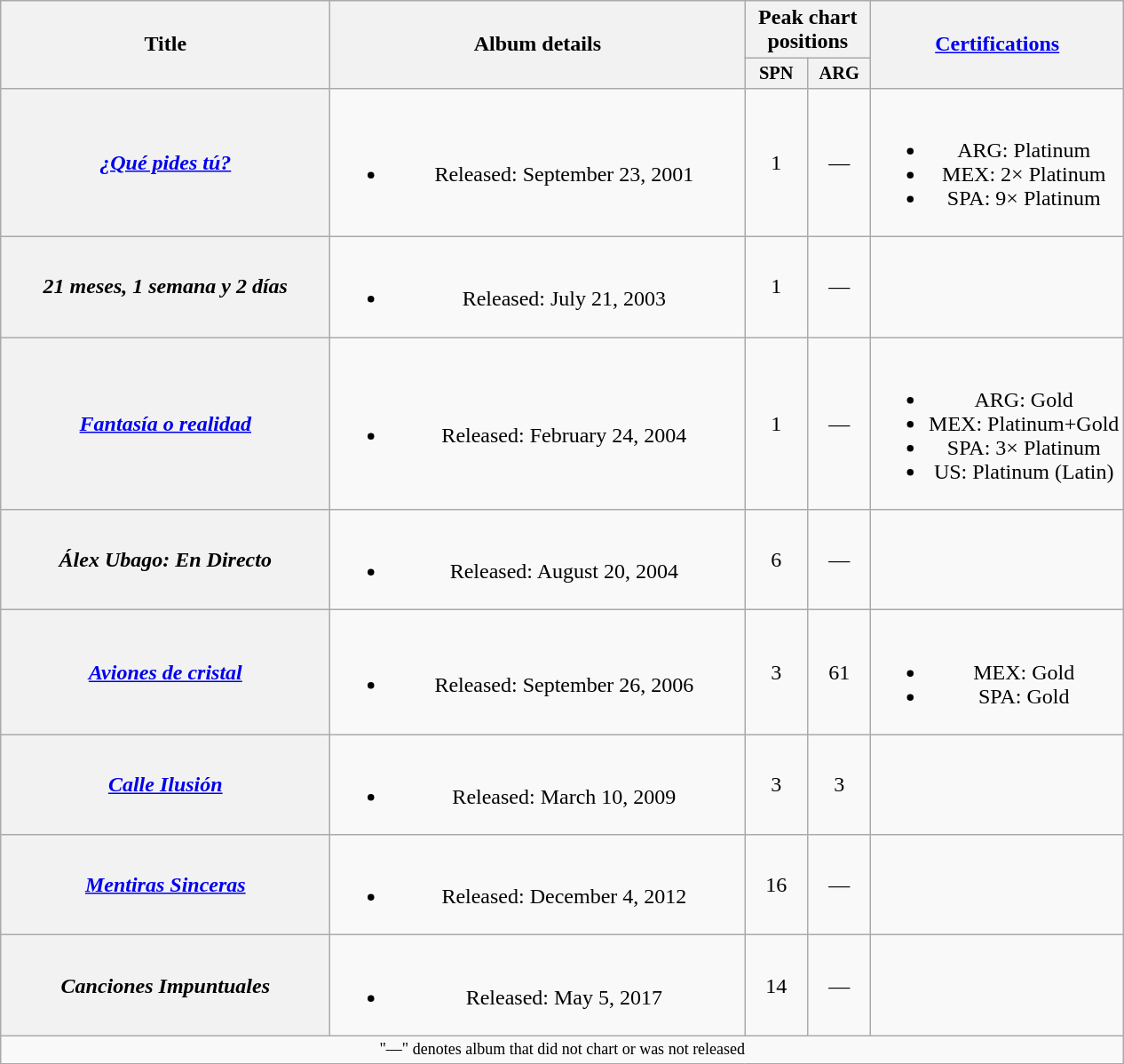<table class="wikitable plainrowheaders" style="text-align:center;" border="1">
<tr>
<th scope="col" rowspan="2" style="width:15em;">Title</th>
<th scope="col" rowspan="2" style="width:19em;">Album details</th>
<th scope="col" colspan="2">Peak chart positions</th>
<th scope="col" rowspan="2"><a href='#'>Certifications</a></th>
</tr>
<tr>
<th scope="col" style="width:3em;font-size:85%;">SPN<br></th>
<th scope="col" style="width:3em;font-size:85%;">ARG<br></th>
</tr>
<tr>
<th scope="row"><em><a href='#'>¿Qué pides tú?</a></em></th>
<td><br><ul><li>Released: September 23, 2001</li></ul></td>
<td>1</td>
<td>—</td>
<td><br><ul><li>ARG: Platinum</li><li>MEX: 2× Platinum</li><li>SPA: 9× Platinum</li></ul></td>
</tr>
<tr>
<th scope="row"><em>21 meses, 1 semana y 2 días</em></th>
<td><br><ul><li>Released: July 21, 2003</li></ul></td>
<td>1</td>
<td>—</td>
<td></td>
</tr>
<tr>
<th scope="row"><em><a href='#'>Fantasía o realidad</a></em></th>
<td><br><ul><li>Released: February 24, 2004</li></ul></td>
<td>1</td>
<td>—</td>
<td><br><ul><li>ARG: Gold</li><li>MEX: Platinum+Gold</li><li>SPA: 3× Platinum</li><li>US: Platinum (Latin)</li></ul></td>
</tr>
<tr>
<th scope="row"><em>Álex Ubago: En Directo</em></th>
<td><br><ul><li>Released: August 20, 2004</li></ul></td>
<td>6</td>
<td>—</td>
<td></td>
</tr>
<tr>
<th scope="row"><em><a href='#'>Aviones de cristal</a></em></th>
<td><br><ul><li>Released: September 26, 2006</li></ul></td>
<td>3</td>
<td>61</td>
<td><br><ul><li>MEX: Gold</li><li>SPA: Gold</li></ul></td>
</tr>
<tr>
<th scope="row"><em><a href='#'>Calle Ilusión</a></em></th>
<td><br><ul><li>Released: March 10, 2009</li></ul></td>
<td>3</td>
<td>3</td>
<td></td>
</tr>
<tr>
<th scope="row"><em><a href='#'>Mentiras Sinceras</a></em></th>
<td><br><ul><li>Released: December 4, 2012</li></ul></td>
<td>16</td>
<td>—</td>
<td></td>
</tr>
<tr>
<th scope="row"><em>Canciones Impuntuales</em></th>
<td><br><ul><li>Released: May 5, 2017</li></ul></td>
<td>14<br></td>
<td>—</td>
<td></td>
</tr>
<tr>
<td colspan="14" style="font-size:9pt">"—" denotes album that did not chart or was not released</td>
</tr>
</table>
